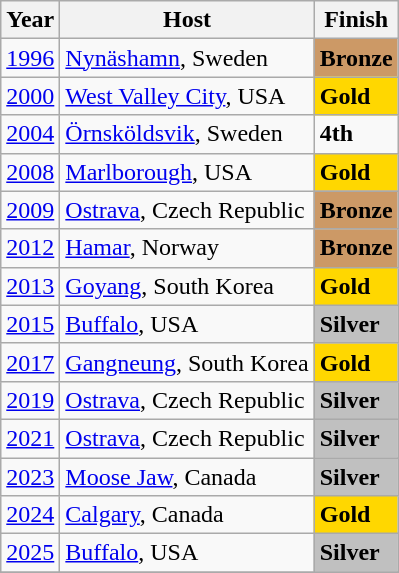<table class="wikitable sortable">
<tr>
<th>Year</th>
<th>Host</th>
<th>Finish</th>
</tr>
<tr>
<td><a href='#'>1996</a></td>
<td> <a href='#'>Nynäshamn</a>, Sweden</td>
<td bgcolor=cc9966><strong>Bronze</strong></td>
</tr>
<tr>
<td><a href='#'>2000</a></td>
<td> <a href='#'>West Valley City</a>, USA</td>
<td bgcolor=Gold><strong>Gold</strong></td>
</tr>
<tr>
<td><a href='#'>2004</a></td>
<td> <a href='#'>Örnsköldsvik</a>, Sweden</td>
<td><strong>4th</strong></td>
</tr>
<tr>
<td><a href='#'>2008</a></td>
<td> <a href='#'>Marlborough</a>, USA</td>
<td bgcolor=Gold><strong>Gold</strong></td>
</tr>
<tr>
<td><a href='#'>2009</a></td>
<td> <a href='#'>Ostrava</a>, Czech Republic</td>
<td bgcolor=cc9966><strong>Bronze</strong></td>
</tr>
<tr>
<td><a href='#'>2012</a></td>
<td> <a href='#'>Hamar</a>, Norway</td>
<td bgcolor=cc9966><strong>Bronze</strong></td>
</tr>
<tr>
<td><a href='#'>2013</a></td>
<td> <a href='#'>Goyang</a>, South Korea</td>
<td bgcolor=Gold><strong>Gold</strong></td>
</tr>
<tr>
<td><a href='#'>2015</a></td>
<td> <a href='#'>Buffalo</a>, USA</td>
<td bgcolor=Silver><strong>Silver</strong></td>
</tr>
<tr>
<td><a href='#'>2017</a></td>
<td> <a href='#'>Gangneung</a>, South Korea</td>
<td bgcolor=Gold><strong>Gold</strong></td>
</tr>
<tr>
<td><a href='#'>2019</a></td>
<td> <a href='#'>Ostrava</a>, Czech Republic</td>
<td bgcolor=Silver><strong>Silver</strong></td>
</tr>
<tr>
<td><a href='#'>2021</a></td>
<td> <a href='#'>Ostrava</a>, Czech Republic</td>
<td bgcolor=Silver><strong>Silver</strong></td>
</tr>
<tr>
<td><a href='#'>2023</a></td>
<td> <a href='#'>Moose Jaw</a>, Canada</td>
<td bgcolor="Silver"><strong>Silver</strong></td>
</tr>
<tr>
<td><a href='#'>2024</a></td>
<td> <a href='#'>Calgary</a>, Canada</td>
<td bgcolor=Gold><strong>Gold</strong></td>
</tr>
<tr>
<td><a href='#'>2025</a></td>
<td> <a href='#'>Buffalo</a>, USA</td>
<td bgcolor="Silver"><strong>Silver</strong></td>
</tr>
<tr>
</tr>
</table>
